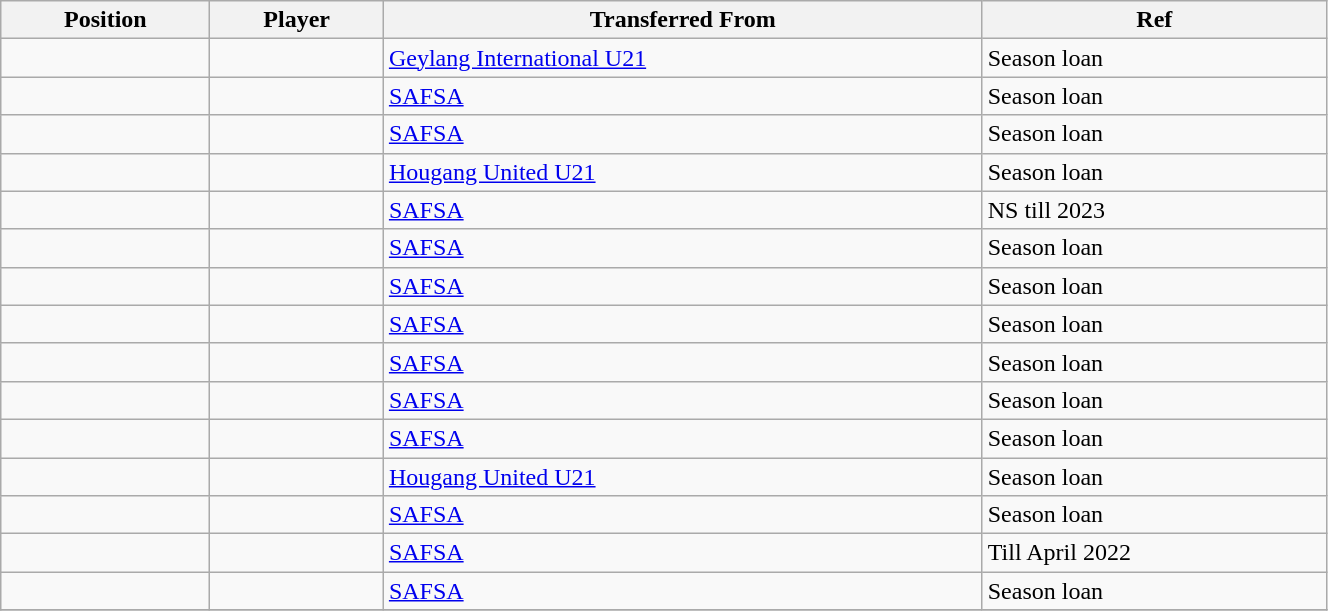<table class="wikitable sortable" style="width:70%; text-align:center; font-size:100%; text-align:left;">
<tr>
<th><strong>Position</strong></th>
<th><strong>Player</strong></th>
<th><strong>Transferred From</strong></th>
<th><strong>Ref</strong></th>
</tr>
<tr>
<td></td>
<td></td>
<td> <a href='#'>Geylang International U21</a></td>
<td>Season loan</td>
</tr>
<tr>
<td></td>
<td></td>
<td> <a href='#'>SAFSA</a></td>
<td>Season loan</td>
</tr>
<tr>
<td></td>
<td></td>
<td> <a href='#'>SAFSA</a></td>
<td>Season loan</td>
</tr>
<tr>
<td></td>
<td></td>
<td> <a href='#'>Hougang United U21</a></td>
<td>Season loan</td>
</tr>
<tr>
<td></td>
<td></td>
<td> <a href='#'>SAFSA</a></td>
<td>NS till 2023</td>
</tr>
<tr>
<td></td>
<td></td>
<td> <a href='#'>SAFSA</a></td>
<td>Season loan</td>
</tr>
<tr>
<td></td>
<td></td>
<td> <a href='#'>SAFSA</a></td>
<td>Season loan</td>
</tr>
<tr>
<td></td>
<td></td>
<td> <a href='#'>SAFSA</a></td>
<td>Season loan </td>
</tr>
<tr>
<td></td>
<td></td>
<td> <a href='#'>SAFSA</a></td>
<td>Season loan</td>
</tr>
<tr>
<td></td>
<td></td>
<td> <a href='#'>SAFSA</a></td>
<td>Season loan</td>
</tr>
<tr>
<td></td>
<td></td>
<td> <a href='#'>SAFSA</a></td>
<td>Season loan</td>
</tr>
<tr>
<td></td>
<td></td>
<td> <a href='#'>Hougang United U21</a></td>
<td>Season loan</td>
</tr>
<tr>
<td></td>
<td></td>
<td> <a href='#'>SAFSA</a></td>
<td>Season loan</td>
</tr>
<tr>
<td></td>
<td></td>
<td> <a href='#'>SAFSA</a></td>
<td>Till April 2022</td>
</tr>
<tr>
<td></td>
<td></td>
<td> <a href='#'>SAFSA</a></td>
<td>Season loan</td>
</tr>
<tr>
</tr>
</table>
